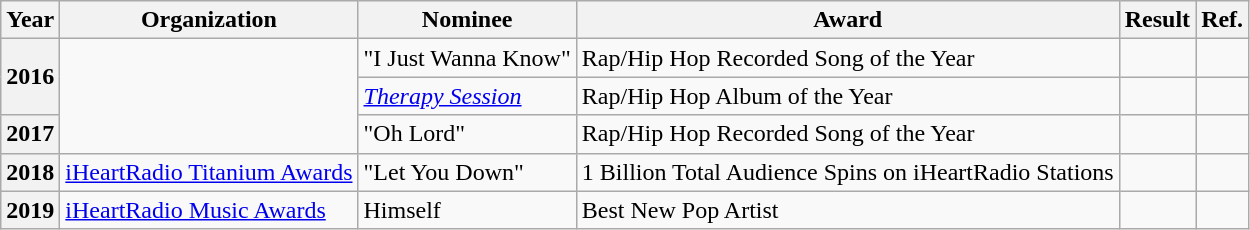<table class="wikitable">
<tr>
<th>Year</th>
<th>Organization</th>
<th>Nominee</th>
<th>Award</th>
<th>Result</th>
<th>Ref.</th>
</tr>
<tr>
<th rowspan="2">2016</th>
<td rowspan="3"></td>
<td>"I Just Wanna Know"</td>
<td>Rap/Hip Hop Recorded Song of the Year</td>
<td></td>
<td></td>
</tr>
<tr>
<td><em><a href='#'>Therapy Session</a></em></td>
<td>Rap/Hip Hop Album of the Year</td>
<td></td>
<td></td>
</tr>
<tr>
<th>2017</th>
<td>"Oh Lord"</td>
<td>Rap/Hip Hop Recorded Song of the Year</td>
<td></td>
<td></td>
</tr>
<tr>
<th>2018</th>
<td><a href='#'>iHeartRadio Titanium Awards</a></td>
<td>"Let You Down"</td>
<td>1 Billion Total Audience Spins on iHeartRadio Stations</td>
<td></td>
<td></td>
</tr>
<tr>
<th>2019</th>
<td><a href='#'>iHeartRadio Music Awards</a></td>
<td>Himself</td>
<td>Best New Pop Artist</td>
<td></td>
<td></td>
</tr>
</table>
